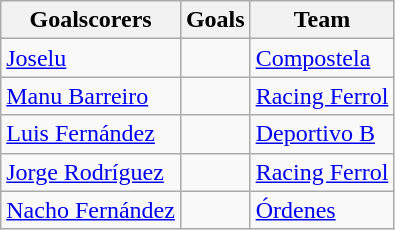<table class="wikitable">
<tr>
<th>Goalscorers</th>
<th>Goals</th>
<th>Team</th>
</tr>
<tr>
<td> <a href='#'>Joselu</a></td>
<td></td>
<td><a href='#'>Compostela</a></td>
</tr>
<tr>
<td> <a href='#'>Manu Barreiro</a></td>
<td></td>
<td><a href='#'>Racing Ferrol</a></td>
</tr>
<tr>
<td> <a href='#'>Luis Fernández</a></td>
<td></td>
<td><a href='#'>Deportivo B</a></td>
</tr>
<tr>
<td> <a href='#'>Jorge Rodríguez</a></td>
<td></td>
<td><a href='#'>Racing Ferrol</a></td>
</tr>
<tr>
<td> <a href='#'>Nacho Fernández</a></td>
<td></td>
<td><a href='#'>Órdenes</a></td>
</tr>
</table>
